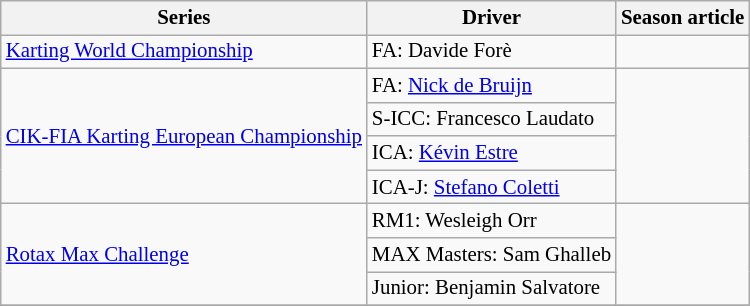<table class="wikitable" style="font-size: 87%;">
<tr>
<th>Series</th>
<th>Driver</th>
<th>Season article</th>
</tr>
<tr>
<td><a href='#'>Karting World Championship</a></td>
<td>FA:  Davide Forè</td>
<td></td>
</tr>
<tr>
<td rowspan=4><a href='#'>CIK-FIA Karting European Championship</a></td>
<td>FA:  <a href='#'>Nick de Bruijn</a></td>
<td rowspan=4></td>
</tr>
<tr>
<td>S-ICC:  Francesco Laudato</td>
</tr>
<tr>
<td>ICA:  <a href='#'>Kévin Estre</a></td>
</tr>
<tr>
<td>ICA-J:  <a href='#'>Stefano Coletti</a></td>
</tr>
<tr>
<td rowspan=3><a href='#'>Rotax Max Challenge</a></td>
<td>RM1:  Wesleigh Orr</td>
<td rowspan=3></td>
</tr>
<tr>
<td>MAX Masters:  Sam Ghalleb</td>
</tr>
<tr>
<td>Junior:  Benjamin Salvatore</td>
</tr>
<tr>
</tr>
</table>
